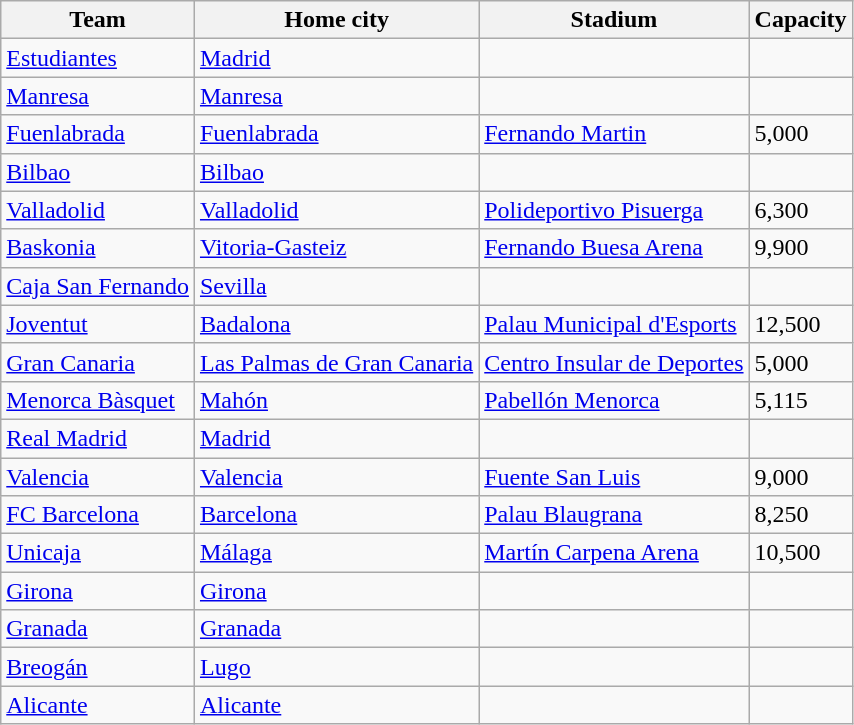<table class="wikitable sortable">
<tr>
<th>Team</th>
<th>Home city</th>
<th>Stadium</th>
<th>Capacity</th>
</tr>
<tr>
<td><a href='#'>Estudiantes</a></td>
<td><a href='#'>Madrid</a></td>
<td></td>
<td></td>
</tr>
<tr>
<td><a href='#'>Manresa</a></td>
<td><a href='#'>Manresa</a></td>
<td></td>
<td></td>
</tr>
<tr>
<td><a href='#'>Fuenlabrada</a></td>
<td><a href='#'>Fuenlabrada</a></td>
<td><a href='#'>Fernando Martin</a></td>
<td>5,000</td>
</tr>
<tr>
<td><a href='#'>Bilbao</a></td>
<td><a href='#'>Bilbao</a></td>
<td></td>
<td></td>
</tr>
<tr>
<td><a href='#'>Valladolid</a></td>
<td><a href='#'>Valladolid</a></td>
<td><a href='#'>Polideportivo Pisuerga</a></td>
<td>6,300</td>
</tr>
<tr>
<td><a href='#'>Baskonia</a></td>
<td><a href='#'>Vitoria-Gasteiz</a></td>
<td><a href='#'>Fernando Buesa Arena</a></td>
<td>9,900</td>
</tr>
<tr>
<td><a href='#'>Caja San Fernando</a></td>
<td><a href='#'>Sevilla</a></td>
<td></td>
<td></td>
</tr>
<tr>
<td><a href='#'>Joventut</a></td>
<td><a href='#'>Badalona</a></td>
<td><a href='#'>Palau Municipal d'Esports</a></td>
<td>12,500</td>
</tr>
<tr>
<td><a href='#'>Gran Canaria</a></td>
<td><a href='#'>Las Palmas de Gran Canaria</a></td>
<td><a href='#'>Centro Insular de Deportes</a></td>
<td>5,000</td>
</tr>
<tr>
<td><a href='#'>Menorca Bàsquet</a></td>
<td><a href='#'>Mahón</a></td>
<td><a href='#'>Pabellón Menorca</a></td>
<td>5,115</td>
</tr>
<tr>
<td><a href='#'>Real Madrid</a></td>
<td><a href='#'>Madrid</a></td>
<td></td>
<td></td>
</tr>
<tr>
<td><a href='#'>Valencia</a></td>
<td><a href='#'>Valencia</a></td>
<td><a href='#'>Fuente San Luis</a></td>
<td>9,000</td>
</tr>
<tr>
<td><a href='#'>FC Barcelona</a></td>
<td><a href='#'>Barcelona</a></td>
<td><a href='#'>Palau Blaugrana</a></td>
<td>8,250</td>
</tr>
<tr>
<td><a href='#'>Unicaja</a></td>
<td><a href='#'>Málaga</a></td>
<td><a href='#'>Martín Carpena Arena</a></td>
<td>10,500</td>
</tr>
<tr>
<td><a href='#'>Girona</a></td>
<td><a href='#'>Girona</a></td>
<td></td>
<td></td>
</tr>
<tr>
<td><a href='#'>Granada</a></td>
<td><a href='#'>Granada</a></td>
<td></td>
<td></td>
</tr>
<tr>
<td><a href='#'>Breogán</a></td>
<td><a href='#'>Lugo</a></td>
<td></td>
<td></td>
</tr>
<tr>
<td><a href='#'>Alicante</a></td>
<td><a href='#'>Alicante</a></td>
<td></td>
<td></td>
</tr>
</table>
